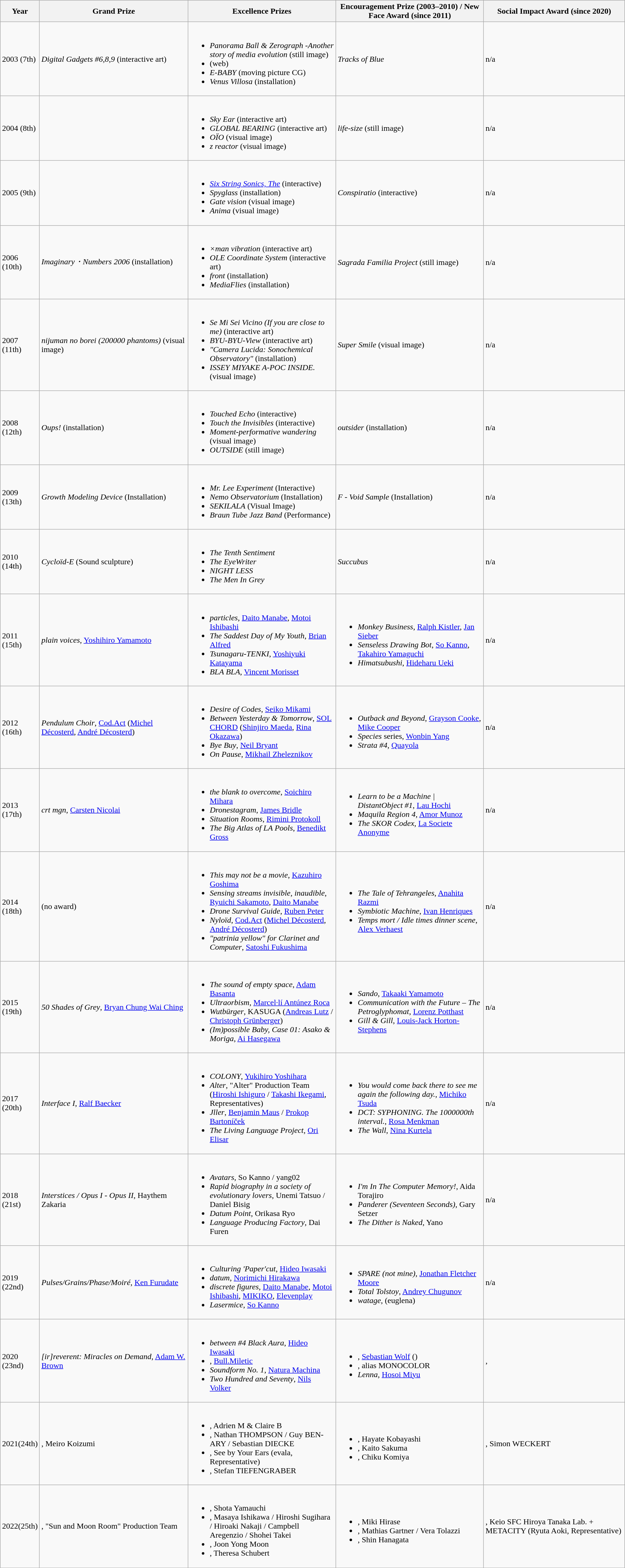<table class="wikitable">
<tr>
<th width=5%>Year</th>
<th width=24%>Grand Prize</th>
<th width=24%>Excellence Prizes</th>
<th width="24%">Encouragement Prize (2003–2010) / New Face Award (since 2011)</th>
<th width=24%>Social Impact Award (since 2020)</th>
</tr>
<tr>
<td>2003 (7th)</td>
<td><em>Digital Gadgets #6,8,9</em> (interactive art)</td>
<td><br><ul><li><em>Panorama Ball & Zerograph -Another story of media evolution</em> (still image)</li><li><em></em>  (web)</li><li><em>E-BABY</em> (moving picture CG)</li><li><em>Venus Villosa</em> (installation)</li></ul></td>
<td><em>Tracks of Blue</em></td>
<td>n/a</td>
</tr>
<tr>
<td>2004 (8th)</td>
<td></td>
<td><br><ul><li><em>Sky Ear</em> (interactive art)</li><li><em>GLOBAL BEARING</em> (interactive art)</li><li><em>OÏO</em> (visual image)</li><li><em>z reactor</em> (visual image)</li></ul></td>
<td><em>life-size</em> (still image)</td>
<td>n/a</td>
</tr>
<tr>
<td>2005 (9th)</td>
<td></td>
<td><br><ul><li><em><a href='#'>Six String Sonics, The</a></em> (interactive)</li><li><em>Spyglass</em> (installation)</li><li><em>Gate vision</em> (visual image)</li><li><em>Anima</em> (visual image)</li></ul></td>
<td><em>Conspiratio</em> (interactive)</td>
<td>n/a</td>
</tr>
<tr>
<td>2006 (10th)</td>
<td><em>Imaginary・Numbers 2006</em> (installation)</td>
<td><br><ul><li><em>×man vibration</em> (interactive art)</li><li><em>OLE Coordinate System</em> (interactive art)</li><li><em>front</em> (installation)</li><li><em>MediaFlies</em> (installation)</li></ul></td>
<td><em>Sagrada Familia Project</em> (still image)</td>
<td>n/a</td>
</tr>
<tr>
<td>2007 (11th)</td>
<td><em>nijuman no borei (200000 phantoms)</em> (visual image)</td>
<td><br><ul><li><em>Se Mi Sei Vicino (If you are close to me)</em> (interactive art)</li><li><em>BYU-BYU-View</em> (interactive art)</li><li><em>"Camera Lucida: Sonochemical Observatory"</em> (installation)</li><li><em>ISSEY MIYAKE A-POC INSIDE.</em> (visual image)</li></ul></td>
<td><em>Super Smile</em> (visual image)</td>
<td>n/a</td>
</tr>
<tr>
<td>2008 (12th)</td>
<td><em>Oups!</em> (installation)</td>
<td><br><ul><li><em>Touched Echo</em> (interactive)</li><li><em>Touch the Invisibles</em> (interactive)</li><li><em>Moment-performative wandering</em> (visual image)</li><li><em>OUTSIDE</em> (still image)</li></ul></td>
<td><em>outsider</em> (installation)</td>
<td>n/a</td>
</tr>
<tr>
<td>2009 (13th)</td>
<td><em>Growth Modeling Device</em> (Installation)</td>
<td><br><ul><li><em>Mr. Lee Experiment</em> (Interactive)</li><li><em>Nemo Observatorium</em> (Installation)</li><li><em>SEKILALA</em> (Visual Image)</li><li><em>Braun Tube Jazz Band</em> (Performance)</li></ul></td>
<td><em>F - Void Sample</em> (Installation)</td>
<td>n/a</td>
</tr>
<tr>
<td>2010 (14th)</td>
<td><em>Cycloïd-E</em> (Sound sculpture)</td>
<td><br><ul><li><em>The Tenth Sentiment</em></li><li><em>The EyeWriter</em></li><li><em>NIGHT LESS</em></li><li><em>The Men In Grey</em></li></ul></td>
<td><em>Succubus</em></td>
<td>n/a</td>
</tr>
<tr>
<td>2011 (15th)</td>
<td><em>plain voices</em>, <a href='#'>Yoshihiro Yamamoto</a></td>
<td><br><ul><li><em>particles</em>, <a href='#'>Daito Manabe</a>, <a href='#'>Motoi Ishibashi</a></li><li><em>The Saddest Day of My Youth</em>, <a href='#'>Brian Alfred</a></li><li><em>Tsunagaru-TENKI</em>, <a href='#'>Yoshiyuki Katayama</a></li><li><em>BLA BLA</em>, <a href='#'>Vincent Morisset</a></li></ul></td>
<td><br><ul><li><em>Monkey Business</em>, <a href='#'>Ralph Kistler</a>, <a href='#'>Jan Sieber</a></li><li><em>Senseless Drawing Bot</em>, <a href='#'>So Kanno</a>, <a href='#'>Takahiro Yamaguchi</a></li><li><em>Himatsubushi</em>, <a href='#'>Hideharu Ueki</a></li></ul></td>
<td>n/a</td>
</tr>
<tr>
<td>2012 (16th)</td>
<td><em>Pendulum Choir</em>, <a href='#'>Cod.Act</a> (<a href='#'>Michel Décosterd</a>, <a href='#'>André Décosterd</a>)</td>
<td><br><ul><li><em>Desire of Codes</em>, <a href='#'>Seiko Mikami</a></li><li><em>Between Yesterday & Tomorrow</em>, <a href='#'>SOL CHORD</a> (<a href='#'>Shinjiro Maeda</a>, <a href='#'>Rina Okazawa</a>)</li><li><em>Bye Buy</em>, <a href='#'>Neil Bryant</a></li><li><em>On Pause</em>, <a href='#'>Mikhail Zheleznikov</a></li></ul></td>
<td><br><ul><li><em>Outback and Beyond</em>, <a href='#'>Grayson Cooke</a>, <a href='#'>Mike Cooper</a></li><li><em>Species</em> series, <a href='#'>Wonbin Yang</a></li><li><em>Strata #4</em>, <a href='#'>Quayola</a></li></ul></td>
<td>n/a</td>
</tr>
<tr>
<td>2013 (17th)</td>
<td><em>crt mgn</em>, <a href='#'>Carsten Nicolai</a></td>
<td><br><ul><li><em>the blank to overcome</em>, <a href='#'>Soichiro Mihara</a></li><li><em>Dronestagram</em>, <a href='#'>James Bridle</a></li><li><em>Situation Rooms</em>, <a href='#'>Rimini Protokoll</a></li><li><em>The Big Atlas of LA Pools</em>, <a href='#'>Benedikt Gross</a></li></ul></td>
<td><br><ul><li><em>Learn to be a Machine | DistantObject #1</em>, <a href='#'>Lau Hochi</a></li><li><em>Maquila Region 4</em>, <a href='#'>Amor Munoz</a></li><li><em>The SKOR Codex</em>, <a href='#'>La Societe Anonyme</a></li></ul></td>
<td>n/a</td>
</tr>
<tr>
<td>2014 (18th)</td>
<td>(no award)</td>
<td><br><ul><li><em>This may not be a movie</em>, <a href='#'>Kazuhiro Goshima</a></li><li><em>Sensing streams invisible, inaudible</em>, <a href='#'>Ryuichi Sakamoto</a>, <a href='#'>Daito Manabe</a></li><li><em>Drone Survival Guide</em>, <a href='#'>Ruben Peter</a></li><li><em>Nyloïd</em>, <a href='#'>Cod.Act</a> (<a href='#'>Michel Décosterd</a>, <a href='#'>André Décosterd</a>)</li><li><em>"patrinia yellow" for Clarinet and Computer</em>, <a href='#'>Satoshi Fukushima</a></li></ul></td>
<td><br><ul><li><em>The Tale of Tehrangeles</em>, <a href='#'>Anahita Razmi</a></li><li><em>Symbiotic Machine</em>, <a href='#'>Ivan Henriques</a></li><li><em>Temps mort / Idle times dinner scene</em>, <a href='#'>Alex Verhaest</a></li></ul></td>
<td>n/a</td>
</tr>
<tr>
<td>2015 (19th)</td>
<td><em>50 Shades of Grey</em>, <a href='#'>Bryan Chung Wai Ching</a></td>
<td><br><ul><li><em>The sound of empty space</em>, <a href='#'>Adam Basanta</a></li><li><em>Ultraorbism</em>, <a href='#'>Marcel·lí Antúnez Roca</a></li><li><em>Wutbürger</em>, KASUGA (<a href='#'>Andreas Lutz</a> / <a href='#'>Christoph Grünberger</a>)</li><li><em>(Im)possible Baby, Case 01: Asako & Moriga</em>, <a href='#'>Ai Hasegawa</a></li></ul></td>
<td><br><ul><li><em>Sando</em>, <a href='#'>Takaaki Yamamoto</a></li><li><em>Communication with the Future – The Petroglyphomat</em>, <a href='#'>Lorenz Potthast</a></li><li><em>Gill & Gill</em>, <a href='#'>Louis-Jack Horton-Stephens</a></li></ul></td>
<td>n/a</td>
</tr>
<tr>
<td>2017 (20th)</td>
<td><em>Interface I</em>, <a href='#'>Ralf Baecker</a></td>
<td><br><ul><li><em>COLONY</em>, <a href='#'>Yukihiro Yoshihara</a></li><li><em>Alter</em>, "Alter" Production Team (<a href='#'>Hiroshi Ishiguro</a> / <a href='#'>Takashi Ikegami</a>, Representatives)</li><li><em>Jller</em>, <a href='#'>Benjamin Maus</a> / <a href='#'>Prokop Bartoníček</a></li><li><em>The Living Language Project</em>, <a href='#'>Ori Elisar</a></li></ul></td>
<td><br><ul><li><em>You would come back there to see me again the following day.</em>, <a href='#'>Michiko Tsuda</a></li><li><em>DCT: SYPHONING. The 1000000th interval.</em>, <a href='#'>Rosa Menkman</a></li><li><em>The Wall</em>, <a href='#'>Nina Kurtela</a></li></ul></td>
<td>n/a</td>
</tr>
<tr>
<td>2018 (21st)</td>
<td><em>Interstices / Opus I - Opus II</em>, Haythem Zakaria</td>
<td><br><ul><li><em>Avatars</em>, So Kanno / yang02</li><li><em>Rapid biography in a society of evolutionary lovers</em>, Unemi Tatsuo / Daniel Bisig</li><li><em>Datum Point</em>, Orikasa Ryo</li><li><em>Language Producing Factory</em>, Dai Furen</li></ul></td>
<td><br><ul><li><em>I'm In The Computer Memory!</em>, Aida Torajiro</li><li><em>Panderer (Seventeen Seconds)</em>, Gary Setzer</li><li><em>The Dither is Naked</em>, Yano</li></ul></td>
<td>n/a</td>
</tr>
<tr>
<td>2019 (22nd)</td>
<td><em>Pulses/Grains/Phase/Moiré</em>, <a href='#'>Ken Furudate</a></td>
<td><br><ul><li><em>Culturing 'Paper'cut</em>, <a href='#'>Hideo Iwasaki</a></li><li><em>datum</em>, <a href='#'>Norimichi Hirakawa</a></li><li><em>discrete figures</em>, <a href='#'>Daito Manabe</a>, <a href='#'>Motoi Ishibashi</a>, <a href='#'>MIKIKO</a>, <a href='#'>Elevenplay</a></li><li><em>Lasermice</em>, <a href='#'>So Kanno</a></li></ul></td>
<td><br><ul><li><em>SPARE (not mine)</em>, <a href='#'>Jonathan Fletcher Moore</a></li><li><em>Total Tolstoy</em>, <a href='#'>Andrey Chugunov</a></li><li><em>watage</em>, (euglena)</li></ul></td>
<td>n/a</td>
</tr>
<tr>
<td>2020 (23nd)</td>
<td><em>[ir]reverent: Miracles on Demand</em>, <a href='#'>Adam W. Brown</a></td>
<td><br><ul><li><em>between #4 Black Aura</em>, <a href='#'>Hideo Iwasaki</a></li><li>, <a href='#'>Bull.Miletic</a></li><li><em>Soundform No. 1</em>, <a href='#'>Natura Machina</a></li><li><em>Two Hundred and Seventy</em>, <a href='#'>Nils Volker</a></li></ul></td>
<td><br><ul><li><em></em>, <a href='#'>Sebastian Wolf</a> ()</li><li><em></em>,  alias MONOCOLOR</li><li><em>Lenna</em>, <a href='#'>Hosoi Miyu</a></li></ul></td>
<td>, </td>
</tr>
<tr>
<td>2021(24th)</td>
<td>, Meiro Koizumi</td>
<td><br><ul><li>, Adrien M & Claire B</li><li>, Nathan THOMPSON / Guy BEN-ARY / Sebastian DIECKE</li><li>, See by Your Ears (evala, Representative)</li><li>, Stefan TIEFENGRABER</li></ul></td>
<td><br><ul><li>, Hayate Kobayashi</li><li>, Kaito Sakuma</li><li>, Chiku Komiya</li></ul></td>
<td>, Simon WECKERT</td>
</tr>
<tr>
<td>2022(25th)</td>
<td>, "Sun and Moon Room" Production Team</td>
<td><br><ul><li>, Shota Yamauchi</li><li>, Masaya Ishikawa / Hiroshi Sugihara / Hiroaki Nakaji / Campbell Aregenzio / Shohei Takei</li><li>, Joon Yong Moon</li><li>, Theresa Schubert</li></ul></td>
<td><br><ul><li>, Miki Hirase</li><li>, Mathias Gartner / Vera Tolazzi</li><li>, Shin Hanagata</li></ul></td>
<td>, Keio SFC Hiroya Tanaka Lab. + METACITY (Ryuta Aoki, Representative)</td>
</tr>
</table>
